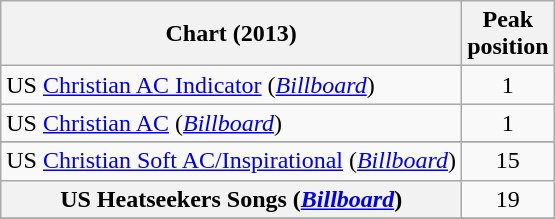<table class="wikitable sortable plainrowheaders" style="text-align:center">
<tr>
<th scope="col">Chart (2013)</th>
<th scope="col">Peak<br> position</th>
</tr>
<tr>
<td align="left">US <a href='#'>Christian AC Indicator</a> (<em><a href='#'>Billboard</a></em>)</td>
<td>1</td>
</tr>
<tr>
<td align="left">US <a href='#'>Christian AC</a> (<em><a href='#'>Billboard</a></em>)</td>
<td>1</td>
</tr>
<tr>
</tr>
<tr>
</tr>
<tr>
<td align="left">US <a href='#'>Christian Soft AC/Inspirational</a> (<em><a href='#'>Billboard</a></em>)</td>
<td>15</td>
</tr>
<tr>
<th scope="row">US Heatseekers Songs (<a href='#'><em>Billboard</em></a>)</th>
<td>19</td>
</tr>
<tr>
</tr>
</table>
